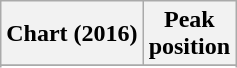<table class="wikitable sortable plainrowheaders" style="text-align:center">
<tr>
<th>Chart (2016)</th>
<th>Peak<br> position</th>
</tr>
<tr>
</tr>
<tr>
</tr>
<tr>
</tr>
</table>
